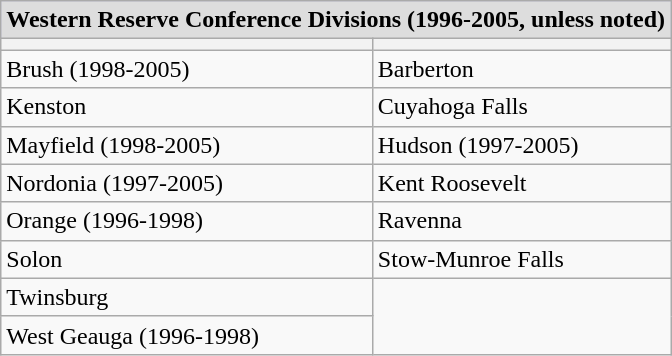<table class="wikitable">
<tr style="background:#ccf;">
<th colspan="4" style="background:#ddd;">Western Reserve Conference Divisions (1996-2005, unless noted)</th>
</tr>
<tr>
<th></th>
<th></th>
</tr>
<tr>
<td>Brush (1998-2005)</td>
<td>Barberton</td>
</tr>
<tr>
<td>Kenston</td>
<td>Cuyahoga Falls</td>
</tr>
<tr>
<td>Mayfield (1998-2005)</td>
<td>Hudson (1997-2005)</td>
</tr>
<tr>
<td>Nordonia (1997-2005)</td>
<td>Kent Roosevelt</td>
</tr>
<tr>
<td>Orange (1996-1998)</td>
<td>Ravenna</td>
</tr>
<tr>
<td>Solon</td>
<td>Stow-Munroe Falls</td>
</tr>
<tr>
<td>Twinsburg</td>
</tr>
<tr>
<td>West Geauga (1996-1998)</td>
</tr>
</table>
